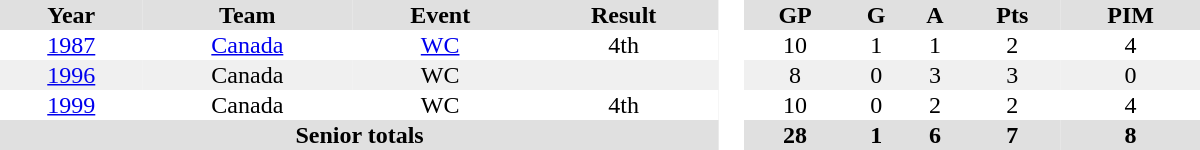<table border="0" cellpadding="1" cellspacing="0" style="text-align:center; width:50em">
<tr ALIGN="center" bgcolor="#e0e0e0">
<th>Year</th>
<th>Team</th>
<th>Event</th>
<th>Result</th>
<th rowspan="99" bgcolor="#ffffff"> </th>
<th>GP</th>
<th>G</th>
<th>A</th>
<th>Pts</th>
<th>PIM</th>
</tr>
<tr>
<td><a href='#'>1987</a></td>
<td><a href='#'>Canada</a></td>
<td><a href='#'>WC</a></td>
<td>4th</td>
<td>10</td>
<td>1</td>
<td>1</td>
<td>2</td>
<td>4</td>
</tr>
<tr bgcolor="#f0f0f0">
<td><a href='#'>1996</a></td>
<td>Canada</td>
<td>WC</td>
<td></td>
<td>8</td>
<td>0</td>
<td>3</td>
<td>3</td>
<td>0</td>
</tr>
<tr>
<td><a href='#'>1999</a></td>
<td>Canada</td>
<td>WC</td>
<td>4th</td>
<td>10</td>
<td>0</td>
<td>2</td>
<td>2</td>
<td>4</td>
</tr>
<tr bgcolor="#e0e0e0">
<th colspan=4>Senior totals</th>
<th>28</th>
<th>1</th>
<th>6</th>
<th>7</th>
<th>8</th>
</tr>
</table>
